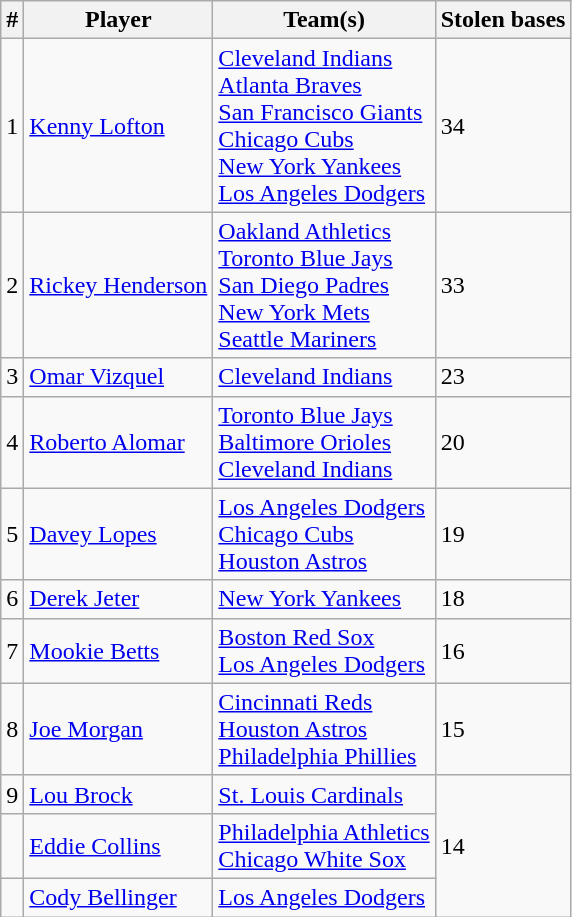<table class="wikitable" style="float:left;">
<tr>
<th>#</th>
<th>Player</th>
<th>Team(s)</th>
<th>Stolen bases</th>
</tr>
<tr>
<td>1</td>
<td><a href='#'>Kenny Lofton</a></td>
<td><a href='#'>Cleveland Indians</a><br><a href='#'>Atlanta Braves</a><br><a href='#'>San Francisco Giants</a><br><a href='#'>Chicago Cubs</a><br><a href='#'>New York Yankees</a><br><a href='#'>Los Angeles Dodgers</a></td>
<td>34</td>
</tr>
<tr>
<td>2</td>
<td><a href='#'>Rickey Henderson</a></td>
<td><a href='#'>Oakland Athletics</a><br><a href='#'>Toronto Blue Jays</a><br><a href='#'>San Diego Padres</a><br><a href='#'>New York Mets</a><br><a href='#'>Seattle Mariners</a></td>
<td>33</td>
</tr>
<tr>
<td>3</td>
<td><a href='#'>Omar Vizquel</a></td>
<td><a href='#'>Cleveland Indians</a></td>
<td>23</td>
</tr>
<tr>
<td>4</td>
<td><a href='#'>Roberto Alomar</a></td>
<td><a href='#'>Toronto Blue Jays</a><br><a href='#'>Baltimore Orioles</a><br><a href='#'>Cleveland Indians</a></td>
<td>20</td>
</tr>
<tr>
<td>5</td>
<td><a href='#'>Davey Lopes</a></td>
<td><a href='#'>Los Angeles Dodgers</a><br><a href='#'>Chicago Cubs</a><br><a href='#'>Houston Astros</a></td>
<td>19</td>
</tr>
<tr>
<td>6</td>
<td><a href='#'>Derek Jeter</a></td>
<td><a href='#'>New York Yankees</a></td>
<td>18</td>
</tr>
<tr>
<td>7</td>
<td><a href='#'>Mookie Betts</a></td>
<td><a href='#'>Boston Red Sox</a><br><a href='#'>Los Angeles Dodgers</a></td>
<td>16</td>
</tr>
<tr>
<td>8</td>
<td><a href='#'>Joe Morgan</a></td>
<td><a href='#'>Cincinnati Reds</a><br><a href='#'>Houston Astros</a><br><a href='#'>Philadelphia Phillies</a></td>
<td>15</td>
</tr>
<tr>
<td>9</td>
<td><a href='#'>Lou Brock</a></td>
<td><a href='#'>St. Louis Cardinals</a></td>
<td rowspan=3>14</td>
</tr>
<tr>
<td></td>
<td><a href='#'>Eddie Collins</a></td>
<td><a href='#'>Philadelphia Athletics</a><br><a href='#'>Chicago White Sox</a></td>
</tr>
<tr>
<td></td>
<td><a href='#'>Cody Bellinger</a></td>
<td><a href='#'>Los Angeles Dodgers</a></td>
</tr>
</table>
